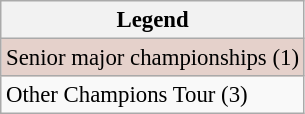<table class="wikitable" style="font-size:95%;">
<tr>
<th>Legend</th>
</tr>
<tr style="background:#e5d1cb;">
<td>Senior major championships (1)</td>
</tr>
<tr>
<td>Other Champions Tour (3)</td>
</tr>
</table>
